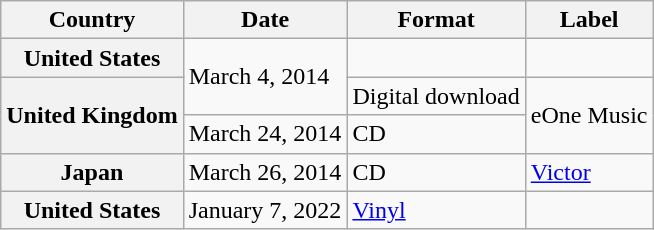<table class="wikitable plainrowheaders">
<tr>
<th scope="col">Country</th>
<th scope="col">Date</th>
<th scope="col">Format</th>
<th scope="col">Label</th>
</tr>
<tr>
<th scope="row">United States</th>
<td rowspan="2">March 4, 2014</td>
<td></td>
<td></td>
</tr>
<tr>
<th scope="row" rowspan="2">United Kingdom</th>
<td>Digital download</td>
<td rowspan="2">eOne Music</td>
</tr>
<tr>
<td>March 24, 2014</td>
<td>CD</td>
</tr>
<tr>
<th scope="row">Japan</th>
<td>March 26, 2014</td>
<td>CD</td>
<td><a href='#'>Victor</a></td>
</tr>
<tr>
<th scope="row">United States</th>
<td>January 7, 2022</td>
<td><a href='#'>Vinyl</a></td>
<td></td>
</tr>
</table>
